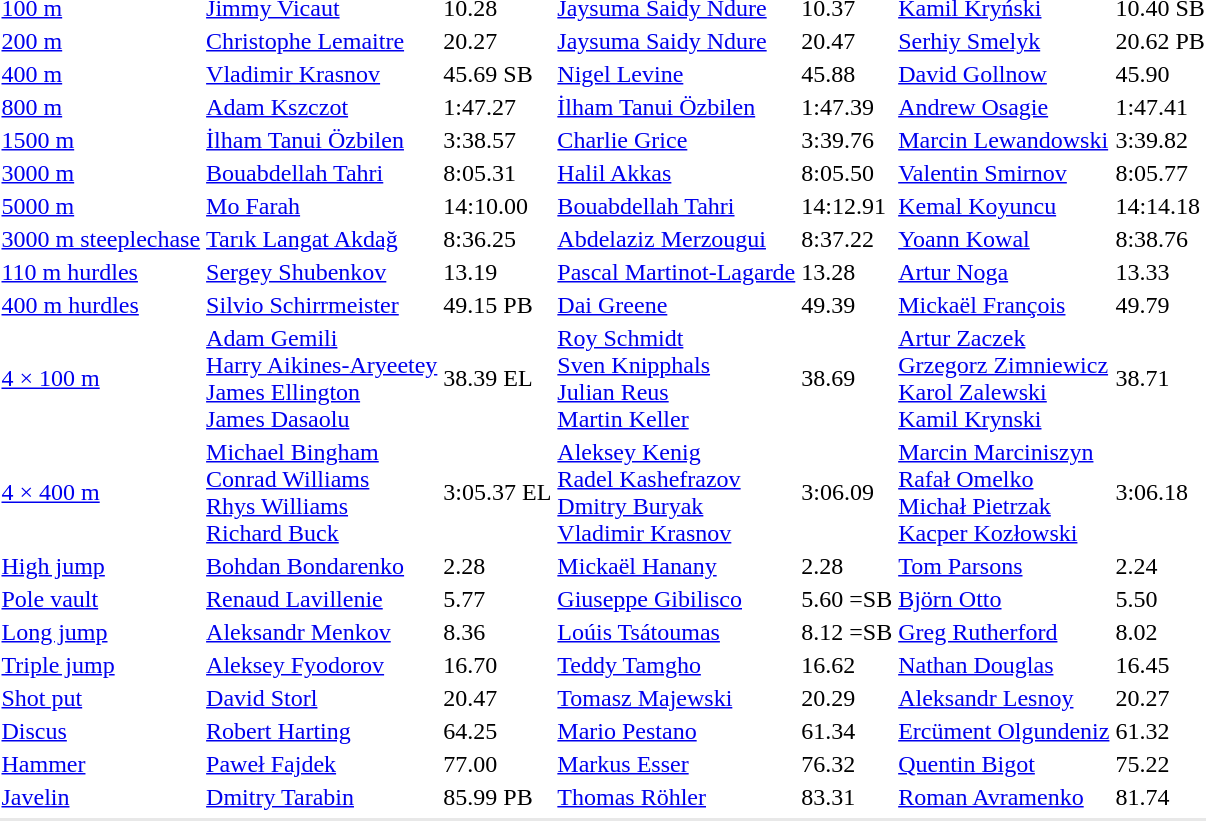<table>
<tr>
<td><a href='#'>100 m</a></td>
<td><a href='#'>Jimmy Vicaut</a> <br></td>
<td>10.28</td>
<td><a href='#'>Jaysuma Saidy Ndure</a> <br></td>
<td>10.37</td>
<td><a href='#'>Kamil Kryński</a> <br></td>
<td>10.40 SB</td>
</tr>
<tr>
<td><a href='#'>200 m</a></td>
<td><a href='#'>Christophe Lemaitre</a> <br></td>
<td>20.27</td>
<td><a href='#'>Jaysuma Saidy Ndure</a> <br></td>
<td>20.47</td>
<td><a href='#'>Serhiy Smelyk</a> <br></td>
<td>20.62 PB</td>
</tr>
<tr>
<td><a href='#'>400 m</a></td>
<td><a href='#'>Vladimir Krasnov</a> <br></td>
<td>45.69 SB</td>
<td><a href='#'>Nigel Levine</a> <br></td>
<td>45.88</td>
<td><a href='#'>David Gollnow</a> <br></td>
<td>45.90</td>
</tr>
<tr>
<td><a href='#'>800 m</a></td>
<td><a href='#'>Adam Kszczot</a> <br></td>
<td>1:47.27</td>
<td><a href='#'>İlham Tanui Özbilen</a> <br></td>
<td>1:47.39</td>
<td><a href='#'>Andrew Osagie</a> <br></td>
<td>1:47.41</td>
</tr>
<tr>
<td><a href='#'>1500 m</a></td>
<td><a href='#'>İlham Tanui Özbilen</a> <br></td>
<td>3:38.57</td>
<td><a href='#'>Charlie Grice</a> <br></td>
<td>3:39.76</td>
<td><a href='#'>Marcin Lewandowski</a> <br></td>
<td>3:39.82</td>
</tr>
<tr>
<td><a href='#'>3000 m</a></td>
<td><a href='#'>Bouabdellah Tahri</a> <br></td>
<td>8:05.31</td>
<td><a href='#'>Halil Akkas</a> <br></td>
<td>8:05.50</td>
<td><a href='#'>Valentin Smirnov</a> <br></td>
<td>8:05.77</td>
</tr>
<tr>
<td><a href='#'>5000 m</a></td>
<td><a href='#'>Mo Farah</a> <br></td>
<td>14:10.00</td>
<td><a href='#'>Bouabdellah Tahri</a> <br></td>
<td>14:12.91</td>
<td><a href='#'>Kemal Koyuncu</a> <br></td>
<td>14:14.18</td>
</tr>
<tr>
<td><a href='#'>3000 m steeplechase</a></td>
<td><a href='#'>Tarık Langat Akdağ</a> <br></td>
<td>8:36.25</td>
<td><a href='#'>Abdelaziz Merzougui</a> <br></td>
<td>8:37.22</td>
<td><a href='#'>Yoann Kowal</a> <br></td>
<td>8:38.76</td>
</tr>
<tr>
<td><a href='#'>110 m hurdles</a></td>
<td><a href='#'>Sergey Shubenkov</a> <br></td>
<td>13.19</td>
<td><a href='#'>Pascal Martinot-Lagarde</a> <br></td>
<td>13.28</td>
<td><a href='#'>Artur Noga</a> <br></td>
<td>13.33</td>
</tr>
<tr>
<td><a href='#'>400 m hurdles</a></td>
<td><a href='#'>Silvio Schirrmeister</a> <br></td>
<td>49.15 PB</td>
<td><a href='#'>Dai Greene</a> <br></td>
<td>49.39</td>
<td><a href='#'>Mickaël François</a> <br></td>
<td>49.79</td>
</tr>
<tr>
<td><a href='#'>4 × 100 m</a></td>
<td><a href='#'>Adam Gemili</a><br><a href='#'>Harry Aikines-Aryeetey</a><br><a href='#'>James Ellington</a><br><a href='#'>James Dasaolu</a><br></td>
<td>38.39 EL</td>
<td><a href='#'>Roy Schmidt</a><br><a href='#'>Sven Knipphals</a><br><a href='#'>Julian Reus</a><br><a href='#'>Martin Keller</a><br></td>
<td>38.69</td>
<td><a href='#'>Artur Zaczek</a><br><a href='#'>Grzegorz Zimniewicz</a><br><a href='#'>Karol Zalewski</a><br><a href='#'>Kamil Krynski</a><br></td>
<td>38.71</td>
</tr>
<tr>
<td><a href='#'>4 × 400 m</a></td>
<td><a href='#'>Michael Bingham</a><br> <a href='#'>Conrad Williams</a><br> <a href='#'>Rhys Williams</a><br> <a href='#'>Richard Buck</a><br></td>
<td>3:05.37 EL</td>
<td><a href='#'>Aleksey Kenig</a><br> <a href='#'>Radel Kashefrazov</a><br> <a href='#'>Dmitry Buryak</a><br> <a href='#'>Vladimir Krasnov</a><br></td>
<td>3:06.09</td>
<td><a href='#'>Marcin Marciniszyn</a><br> <a href='#'>Rafał Omelko</a><br> <a href='#'>Michał Pietrzak</a><br> <a href='#'>Kacper Kozłowski</a><br></td>
<td>3:06.18</td>
</tr>
<tr>
<td><a href='#'>High jump</a></td>
<td><a href='#'>Bohdan Bondarenko</a> <br></td>
<td>2.28</td>
<td><a href='#'>Mickaël Hanany</a> <br></td>
<td>2.28</td>
<td><a href='#'>Tom Parsons</a> <br></td>
<td>2.24</td>
</tr>
<tr>
<td><a href='#'>Pole vault</a></td>
<td><a href='#'>Renaud Lavillenie</a> <br></td>
<td>5.77</td>
<td><a href='#'>Giuseppe Gibilisco</a> <br></td>
<td>5.60 =SB</td>
<td><a href='#'>Björn Otto</a> <br></td>
<td>5.50</td>
</tr>
<tr>
<td><a href='#'>Long jump</a></td>
<td><a href='#'>Aleksandr Menkov</a> <br></td>
<td>8.36</td>
<td><a href='#'>Loúis Tsátoumas</a> <br></td>
<td>8.12 =SB</td>
<td><a href='#'>Greg Rutherford</a> <br></td>
<td>8.02</td>
</tr>
<tr>
<td><a href='#'>Triple jump</a></td>
<td><a href='#'>Aleksey Fyodorov</a> <br></td>
<td>16.70</td>
<td><a href='#'>Teddy Tamgho</a> <br></td>
<td>16.62</td>
<td><a href='#'>Nathan Douglas</a> <br></td>
<td>16.45</td>
</tr>
<tr>
<td><a href='#'>Shot put</a></td>
<td><a href='#'>David Storl</a> <br></td>
<td>20.47</td>
<td><a href='#'>Tomasz Majewski</a> <br></td>
<td>20.29</td>
<td><a href='#'>Aleksandr Lesnoy</a> <br></td>
<td>20.27</td>
</tr>
<tr>
<td><a href='#'>Discus</a></td>
<td><a href='#'>Robert Harting</a> <br></td>
<td>64.25</td>
<td><a href='#'>Mario Pestano</a> <br></td>
<td>61.34</td>
<td><a href='#'>Ercüment Olgundeniz</a> <br></td>
<td>61.32</td>
</tr>
<tr>
<td><a href='#'>Hammer</a></td>
<td><a href='#'>Paweł Fajdek</a> <br></td>
<td>77.00</td>
<td><a href='#'>Markus Esser</a> <br></td>
<td>76.32</td>
<td><a href='#'>Quentin Bigot</a> <br></td>
<td>75.22</td>
</tr>
<tr>
<td><a href='#'>Javelin</a></td>
<td><a href='#'>Dmitry Tarabin</a> <br></td>
<td>85.99 PB</td>
<td><a href='#'>Thomas Röhler</a> <br></td>
<td>83.31</td>
<td><a href='#'>Roman Avramenko</a> <br></td>
<td>81.74</td>
</tr>
<tr>
</tr>
<tr bgcolor= e8e8e8>
<td colspan=7></td>
</tr>
</table>
